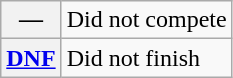<table class="wikitable">
<tr>
<th scope="row">—</th>
<td>Did not compete</td>
</tr>
<tr>
<th scope="row"><a href='#'>DNF</a></th>
<td>Did not finish</td>
</tr>
</table>
